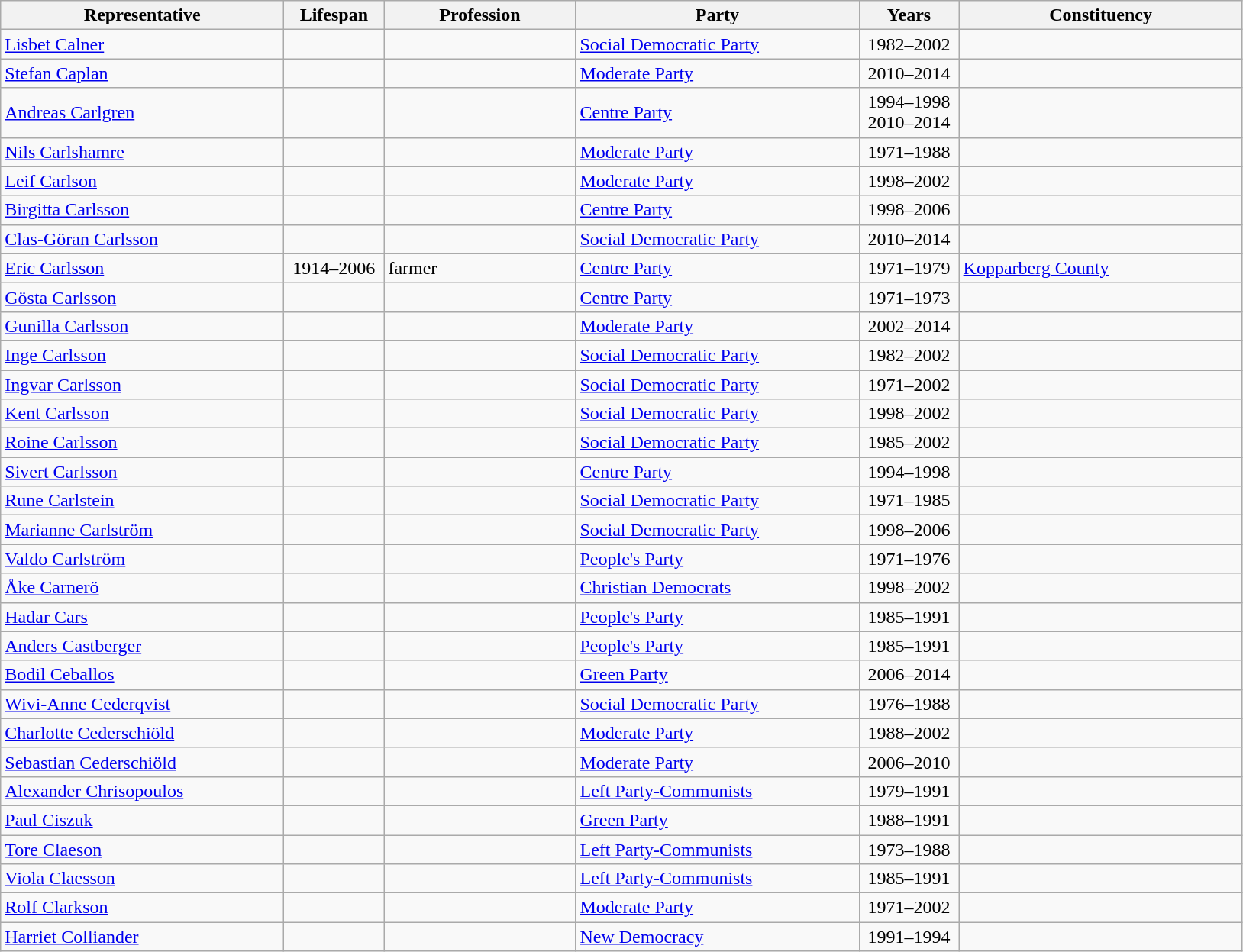<table class="wikitable">
<tr>
<th style="width:15em">Representative</th>
<th style="width:5em">Lifespan</th>
<th style="width:10em">Profession</th>
<th style="width:15em">Party</th>
<th style="width:5em">Years</th>
<th style="width:15em">Constituency</th>
</tr>
<tr>
<td><a href='#'>Lisbet Calner</a></td>
<td align=center></td>
<td></td>
<td> <a href='#'>Social Democratic Party</a></td>
<td align=center>1982–2002</td>
<td></td>
</tr>
<tr>
<td><a href='#'>Stefan Caplan</a></td>
<td align=center></td>
<td></td>
<td> <a href='#'>Moderate Party</a></td>
<td align=center>2010–2014</td>
<td></td>
</tr>
<tr>
<td><a href='#'>Andreas Carlgren</a></td>
<td align=center></td>
<td></td>
<td> <a href='#'>Centre Party</a></td>
<td align=center>1994–1998<br>2010–2014</td>
<td></td>
</tr>
<tr>
<td><a href='#'>Nils Carlshamre</a></td>
<td align=center></td>
<td></td>
<td> <a href='#'>Moderate Party</a></td>
<td align=center>1971–1988</td>
<td></td>
</tr>
<tr>
<td><a href='#'>Leif Carlson</a></td>
<td align=center></td>
<td></td>
<td> <a href='#'>Moderate Party</a></td>
<td align=center>1998–2002</td>
<td></td>
</tr>
<tr>
<td><a href='#'>Birgitta Carlsson</a></td>
<td align=center></td>
<td></td>
<td> <a href='#'>Centre Party</a></td>
<td align=center>1998–2006</td>
<td></td>
</tr>
<tr>
<td><a href='#'>Clas-Göran Carlsson</a></td>
<td align=center></td>
<td></td>
<td> <a href='#'>Social Democratic Party</a></td>
<td align=center>2010–2014</td>
<td></td>
</tr>
<tr>
<td><a href='#'>Eric Carlsson</a></td>
<td align=center>1914–2006</td>
<td>farmer</td>
<td> <a href='#'>Centre Party</a></td>
<td align=center>1971–1979</td>
<td><a href='#'>Kopparberg County</a></td>
</tr>
<tr>
<td><a href='#'>Gösta Carlsson</a></td>
<td align=center></td>
<td></td>
<td> <a href='#'>Centre Party</a></td>
<td align=center>1971–1973</td>
<td></td>
</tr>
<tr>
<td><a href='#'>Gunilla Carlsson</a></td>
<td align=center></td>
<td></td>
<td> <a href='#'>Moderate Party</a></td>
<td align=center>2002–2014</td>
<td></td>
</tr>
<tr>
<td><a href='#'>Inge Carlsson</a></td>
<td align=center></td>
<td></td>
<td> <a href='#'>Social Democratic Party</a></td>
<td align=center>1982–2002</td>
<td></td>
</tr>
<tr>
<td><a href='#'>Ingvar Carlsson</a></td>
<td align=center></td>
<td></td>
<td> <a href='#'>Social Democratic Party</a></td>
<td align=center>1971–2002</td>
<td></td>
</tr>
<tr>
<td><a href='#'>Kent Carlsson</a></td>
<td align=center></td>
<td></td>
<td> <a href='#'>Social Democratic Party</a></td>
<td align=center>1998–2002</td>
<td></td>
</tr>
<tr>
<td><a href='#'>Roine Carlsson</a></td>
<td align=center></td>
<td></td>
<td> <a href='#'>Social Democratic Party</a></td>
<td align=center>1985–2002</td>
<td></td>
</tr>
<tr>
<td><a href='#'>Sivert Carlsson</a></td>
<td align=center></td>
<td></td>
<td> <a href='#'>Centre Party</a></td>
<td align=center>1994–1998</td>
<td></td>
</tr>
<tr>
<td><a href='#'>Rune Carlstein</a></td>
<td align=center></td>
<td></td>
<td> <a href='#'>Social Democratic Party</a></td>
<td align=center>1971–1985</td>
<td></td>
</tr>
<tr>
<td><a href='#'>Marianne Carlström</a></td>
<td align=center></td>
<td></td>
<td> <a href='#'>Social Democratic Party</a></td>
<td align=center>1998–2006</td>
<td></td>
</tr>
<tr>
<td><a href='#'>Valdo Carlström</a></td>
<td align=center></td>
<td></td>
<td> <a href='#'>People's Party</a></td>
<td align=center>1971–1976</td>
<td></td>
</tr>
<tr>
<td><a href='#'>Åke Carnerö</a></td>
<td align=center></td>
<td></td>
<td> <a href='#'>Christian Democrats</a></td>
<td align=center>1998–2002</td>
<td></td>
</tr>
<tr>
<td><a href='#'>Hadar Cars</a></td>
<td align=center></td>
<td></td>
<td> <a href='#'>People's Party</a></td>
<td align=center>1985–1991</td>
<td></td>
</tr>
<tr>
<td><a href='#'>Anders Castberger</a></td>
<td align=center></td>
<td></td>
<td> <a href='#'>People's Party</a></td>
<td align=center>1985–1991</td>
<td></td>
</tr>
<tr>
<td><a href='#'>Bodil Ceballos</a></td>
<td align=center></td>
<td></td>
<td> <a href='#'>Green Party</a></td>
<td align=center>2006–2014</td>
<td></td>
</tr>
<tr>
<td><a href='#'>Wivi-Anne Cederqvist</a></td>
<td align=center></td>
<td></td>
<td> <a href='#'>Social Democratic Party</a></td>
<td align=center>1976–1988</td>
<td></td>
</tr>
<tr>
<td><a href='#'>Charlotte Cederschiöld</a></td>
<td align=center></td>
<td></td>
<td> <a href='#'>Moderate Party</a></td>
<td align=center>1988–2002</td>
<td></td>
</tr>
<tr>
<td><a href='#'>Sebastian Cederschiöld</a></td>
<td align=center></td>
<td></td>
<td> <a href='#'>Moderate Party</a></td>
<td align=center>2006–2010</td>
<td></td>
</tr>
<tr>
<td><a href='#'>Alexander Chrisopoulos</a></td>
<td align=center></td>
<td></td>
<td> <a href='#'>Left Party-Communists</a></td>
<td align=center>1979–1991</td>
<td></td>
</tr>
<tr>
<td><a href='#'>Paul Ciszuk</a></td>
<td align=center></td>
<td></td>
<td> <a href='#'>Green Party</a></td>
<td align=center>1988–1991</td>
<td></td>
</tr>
<tr>
<td><a href='#'>Tore Claeson</a></td>
<td align=center></td>
<td></td>
<td> <a href='#'>Left Party-Communists</a></td>
<td align=center>1973–1988</td>
<td></td>
</tr>
<tr>
<td><a href='#'>Viola Claesson</a></td>
<td align=center></td>
<td></td>
<td> <a href='#'>Left Party-Communists</a></td>
<td align=center>1985–1991</td>
<td></td>
</tr>
<tr>
<td><a href='#'>Rolf Clarkson</a></td>
<td align=center></td>
<td></td>
<td> <a href='#'>Moderate Party</a></td>
<td align=center>1971–2002</td>
<td></td>
</tr>
<tr>
<td><a href='#'>Harriet Colliander</a></td>
<td align=center></td>
<td></td>
<td> <a href='#'>New Democracy</a></td>
<td align=center>1991–1994</td>
<td></td>
</tr>
</table>
